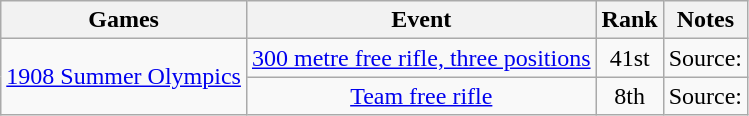<table class="wikitable" style=" text-align:center;">
<tr>
<th>Games</th>
<th>Event</th>
<th>Rank</th>
<th>Notes</th>
</tr>
<tr>
<td style="white-space: nowrap;" rowspan=2><a href='#'>1908 Summer Olympics</a></td>
<td style="white-space: nowrap;"><a href='#'>300 metre free rifle, three positions</a></td>
<td>41st</td>
<td align=left>Source:</td>
</tr>
<tr>
<td style="white-space: nowrap;"><a href='#'>Team free rifle</a></td>
<td>8th</td>
<td align=left>Source:</td>
</tr>
</table>
